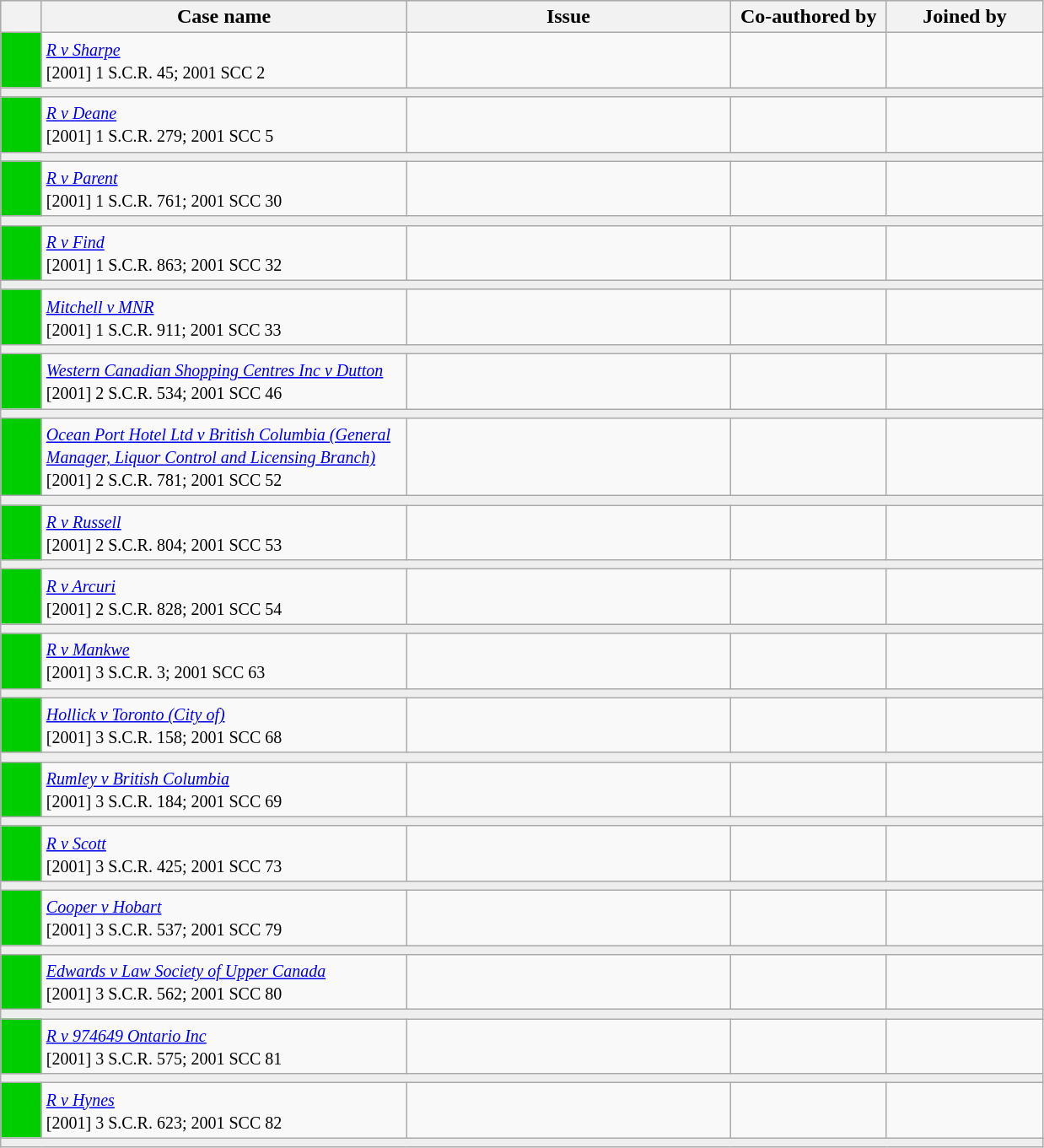<table class="wikitable" width=825>
<tr bgcolor="#CCCCCC">
<th width=25px></th>
<th width=35%>Case name</th>
<th>Issue</th>
<th width=15%>Co-authored by</th>
<th width=15%>Joined by</th>
</tr>
<tr>
<td bgcolor="00cd00"></td>
<td align=left valign=top><small><em><a href='#'>R v Sharpe</a></em><br> [2001] 1 S.C.R. 45; 2001 SCC 2 </small></td>
<td valign=top><small></small></td>
<td><small></small></td>
<td><small></small></td>
</tr>
<tr>
<td bgcolor=#EEEEEE colspan=5 valign=top><small></small></td>
</tr>
<tr>
<td bgcolor="00cd00"></td>
<td align=left valign=top><small><em><a href='#'>R v Deane</a></em><br> [2001] 1 S.C.R. 279; 2001 SCC 5 </small></td>
<td valign=top><small></small></td>
<td><small></small></td>
<td><small></small></td>
</tr>
<tr>
<td bgcolor=#EEEEEE colspan=5 valign=top><small></small></td>
</tr>
<tr>
<td bgcolor="00cd00"></td>
<td align=left valign=top><small><em><a href='#'>R v Parent</a></em><br> [2001] 1 S.C.R. 761; 2001 SCC 30 </small></td>
<td valign=top><small></small></td>
<td><small></small></td>
<td><small></small></td>
</tr>
<tr>
<td bgcolor=#EEEEEE colspan=5 valign=top><small></small></td>
</tr>
<tr>
<td bgcolor="00cd00"></td>
<td align=left valign=top><small><em><a href='#'>R v Find</a></em><br> [2001] 1 S.C.R. 863; 2001 SCC 32 </small></td>
<td valign=top><small></small></td>
<td><small></small></td>
<td><small></small></td>
</tr>
<tr>
<td bgcolor=#EEEEEE colspan=5 valign=top><small></small></td>
</tr>
<tr>
<td bgcolor="00cd00"></td>
<td align=left valign=top><small><em><a href='#'>Mitchell v MNR</a></em><br> [2001] 1 S.C.R. 911; 2001 SCC 33 </small></td>
<td valign=top><small></small></td>
<td><small></small></td>
<td><small></small></td>
</tr>
<tr>
<td bgcolor=#EEEEEE colspan=5 valign=top><small></small></td>
</tr>
<tr>
<td bgcolor="00cd00"></td>
<td align=left valign=top><small><em><a href='#'>Western Canadian Shopping Centres Inc v Dutton</a></em><br> [2001] 2 S.C.R. 534; 2001 SCC 46 </small></td>
<td valign=top><small></small></td>
<td><small></small></td>
<td><small></small></td>
</tr>
<tr>
<td bgcolor=#EEEEEE colspan=5 valign=top><small></small></td>
</tr>
<tr>
<td bgcolor="00cd00"></td>
<td align=left valign=top><small><em><a href='#'>Ocean Port Hotel Ltd v British Columbia (General Manager, Liquor Control and Licensing Branch)</a></em><br> [2001] 2 S.C.R. 781; 2001 SCC 52 </small></td>
<td valign=top><small></small></td>
<td><small></small></td>
<td><small></small></td>
</tr>
<tr>
<td bgcolor=#EEEEEE colspan=5 valign=top><small></small></td>
</tr>
<tr>
<td bgcolor="00cd00"></td>
<td align=left valign=top><small><em><a href='#'>R v Russell</a></em><br> [2001] 2 S.C.R. 804; 2001 SCC 53 </small></td>
<td valign=top><small></small></td>
<td><small></small></td>
<td><small></small></td>
</tr>
<tr>
<td bgcolor=#EEEEEE colspan=5 valign=top><small></small></td>
</tr>
<tr>
<td bgcolor="00cd00"></td>
<td align=left valign=top><small><em><a href='#'>R v Arcuri</a></em><br> [2001] 2 S.C.R. 828; 2001 SCC 54 </small></td>
<td valign=top><small></small></td>
<td><small></small></td>
<td><small></small></td>
</tr>
<tr>
<td bgcolor=#EEEEEE colspan=5 valign=top><small></small></td>
</tr>
<tr>
<td bgcolor="00cd00"></td>
<td align=left valign=top><small><em><a href='#'>R v Mankwe</a></em><br> [2001] 3 S.C.R. 3; 2001 SCC 63 </small></td>
<td valign=top><small></small></td>
<td><small></small></td>
<td><small></small></td>
</tr>
<tr>
<td bgcolor=#EEEEEE colspan=5 valign=top><small></small></td>
</tr>
<tr>
<td bgcolor="00cd00"></td>
<td align=left valign=top><small><em><a href='#'>Hollick v Toronto (City of)</a></em><br> [2001] 3 S.C.R. 158; 2001 SCC 68 </small></td>
<td valign=top><small></small></td>
<td><small></small></td>
<td><small></small></td>
</tr>
<tr>
<td bgcolor=#EEEEEE colspan=5 valign=top><small></small></td>
</tr>
<tr>
<td bgcolor="00cd00"></td>
<td align=left valign=top><small><em><a href='#'>Rumley v British Columbia</a></em><br> [2001] 3 S.C.R. 184; 2001 SCC 69 </small></td>
<td valign=top><small></small></td>
<td><small></small></td>
<td><small></small></td>
</tr>
<tr>
<td bgcolor=#EEEEEE colspan=5 valign=top><small></small></td>
</tr>
<tr>
<td bgcolor="00cd00"></td>
<td align=left valign=top><small><em><a href='#'>R v Scott</a></em><br> [2001] 3 S.C.R. 425; 2001 SCC 73 </small></td>
<td valign=top><small></small></td>
<td><small></small></td>
<td><small></small></td>
</tr>
<tr>
<td bgcolor=#EEEEEE colspan=5 valign=top><small></small></td>
</tr>
<tr>
<td bgcolor="00cd00"></td>
<td align=left valign=top><small><em><a href='#'>Cooper v Hobart</a></em><br> [2001] 3 S.C.R. 537; 2001 SCC 79 </small></td>
<td valign=top><small></small></td>
<td><small></small></td>
<td><small></small></td>
</tr>
<tr>
<td bgcolor=#EEEEEE colspan=5 valign=top><small></small></td>
</tr>
<tr>
<td bgcolor="00cd00"></td>
<td align=left valign=top><small><em><a href='#'>Edwards v Law Society of Upper Canada</a></em><br> [2001] 3 S.C.R. 562; 2001 SCC 80 </small></td>
<td valign=top><small></small></td>
<td><small></small></td>
<td><small></small></td>
</tr>
<tr>
<td bgcolor=#EEEEEE colspan=5 valign=top><small></small></td>
</tr>
<tr>
<td bgcolor="00cd00"></td>
<td align=left valign=top><small><em><a href='#'>R v 974649 Ontario Inc</a></em><br> [2001] 3 S.C.R. 575; 2001 SCC 81 </small></td>
<td valign=top><small></small></td>
<td><small></small></td>
<td><small></small></td>
</tr>
<tr>
<td bgcolor=#EEEEEE colspan=5 valign=top><small></small></td>
</tr>
<tr>
<td bgcolor="00cd00"></td>
<td align=left valign=top><small><em><a href='#'>R v Hynes</a></em><br> [2001] 3 S.C.R. 623; 2001 SCC 82 </small></td>
<td valign=top><small></small></td>
<td><small></small></td>
<td><small></small></td>
</tr>
<tr>
<td bgcolor=#EEEEEE colspan=5 valign=top><small></small></td>
</tr>
</table>
